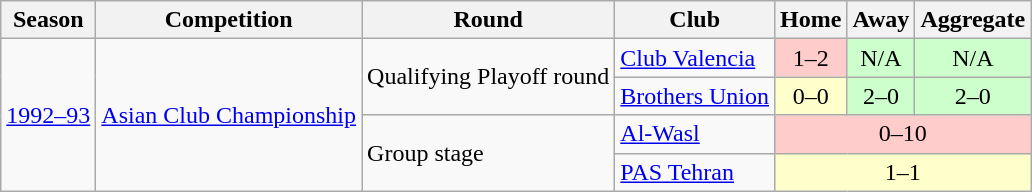<table class="wikitable">
<tr>
<th>Season</th>
<th>Competition</th>
<th>Round</th>
<th>Club</th>
<th>Home</th>
<th>Away</th>
<th>Aggregate</th>
</tr>
<tr>
<td rowspan="4"><a href='#'>1992–93</a></td>
<td rowspan="4"><a href='#'>Asian Club Championship</a></td>
<td rowspan="2">Qualifying Playoff round</td>
<td> <a href='#'>Club Valencia</a></td>
<td style="text-align:center; background:#FFCCCC;">1–2</td>
<td style="text-align:center; background:#CCFFCC;">N/A</td>
<td style="text-align:center; background:#CCFFCC">N/A</td>
</tr>
<tr>
<td> <a href='#'>Brothers Union</a></td>
<td style="text-align:center; background:#FFFFCC;">0–0</td>
<td style="text-align:center; background:#CCFFCC;">2–0</td>
<td style="text-align:center; background:#CCFFCC">2–0</td>
</tr>
<tr>
<td rowspan="2">Group stage</td>
<td> <a href='#'>Al-Wasl</a></td>
<td colspan="3" style="text-align:center; background:#FFCCCC">0–10</td>
</tr>
<tr>
<td> <a href='#'>PAS Tehran</a></td>
<td colspan="3" style="text-align:center; background:#FFFFCC">1–1</td>
</tr>
</table>
